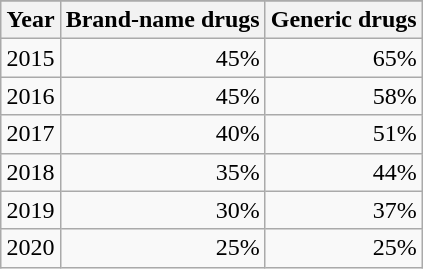<table class="wikitable" align="right" style="text-align:right;margin-top:0">
<tr>
</tr>
<tr>
<th scope="col">Year</th>
<th scope="col">Brand-name drugs</th>
<th scope="col">Generic drugs</th>
</tr>
<tr>
<td>2015</td>
<td>45%</td>
<td>65%</td>
</tr>
<tr>
<td>2016</td>
<td>45%</td>
<td>58%</td>
</tr>
<tr>
<td>2017</td>
<td>40%</td>
<td>51%</td>
</tr>
<tr>
<td>2018</td>
<td>35%</td>
<td>44%</td>
</tr>
<tr>
<td>2019</td>
<td>30%</td>
<td>37%</td>
</tr>
<tr>
<td>2020</td>
<td>25%</td>
<td>25%</td>
</tr>
</table>
